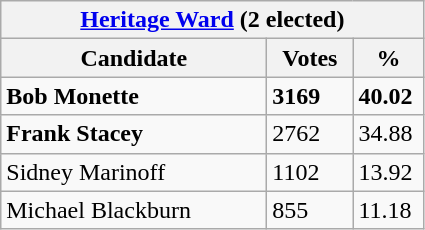<table class="wikitable">
<tr>
<th colspan="3"><a href='#'>Heritage Ward</a> (2 elected)</th>
</tr>
<tr>
<th style="width: 170px">Candidate</th>
<th style="width: 50px">Votes</th>
<th style="width: 40px">%</th>
</tr>
<tr>
<td><strong>Bob Monette</strong></td>
<td><strong>3169</strong></td>
<td><strong>40.02</strong></td>
</tr>
<tr>
<td><strong>Frank Stacey</strong></td>
<td>2762</td>
<td>34.88</td>
</tr>
<tr>
<td>Sidney Marinoff</td>
<td>1102</td>
<td>13.92</td>
</tr>
<tr>
<td>Michael Blackburn</td>
<td>855</td>
<td>11.18</td>
</tr>
</table>
